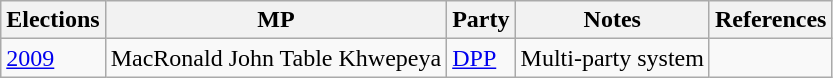<table class="wikitable">
<tr>
<th>Elections</th>
<th>MP</th>
<th>Party</th>
<th>Notes</th>
<th>References</th>
</tr>
<tr>
<td><a href='#'>2009</a></td>
<td>MacRonald John Table Khwepeya</td>
<td><a href='#'>DPP</a></td>
<td>Multi-party system</td>
<td></td>
</tr>
</table>
